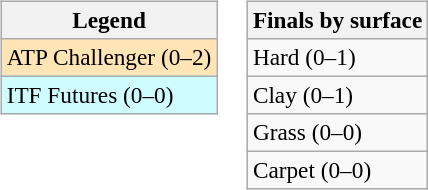<table>
<tr valign=top>
<td><br><table class=wikitable style=font-size:97%>
<tr>
<th>Legend</th>
</tr>
<tr bgcolor=moccasin>
<td>ATP Challenger (0–2)</td>
</tr>
<tr bgcolor=cffcff>
<td>ITF Futures (0–0)</td>
</tr>
</table>
</td>
<td><br><table class=wikitable style=font-size:97%>
<tr>
<th>Finals by surface</th>
</tr>
<tr>
<td>Hard (0–1)</td>
</tr>
<tr>
<td>Clay (0–1)</td>
</tr>
<tr>
<td>Grass (0–0)</td>
</tr>
<tr>
<td>Carpet (0–0)</td>
</tr>
</table>
</td>
</tr>
</table>
